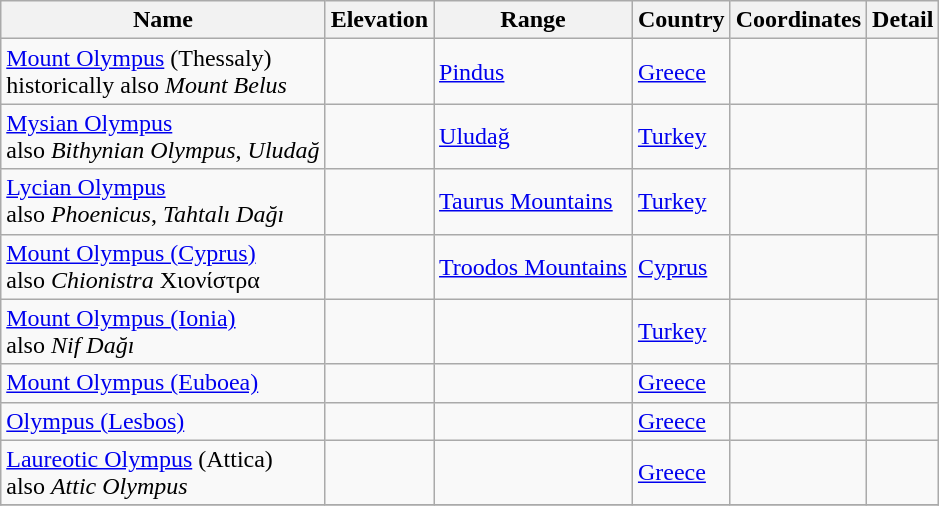<table class="wikitable sortable">
<tr>
<th>Name</th>
<th>Elevation</th>
<th>Range</th>
<th>Country</th>
<th>Coordinates</th>
<th>Detail</th>
</tr>
<tr>
<td><a href='#'>Mount Olympus</a> (Thessaly)<br>historically also <em>Mount Belus</em></td>
<td align=right></td>
<td><a href='#'>Pindus</a></td>
<td><a href='#'>Greece</a></td>
<td></td>
<td></td>
</tr>
<tr>
<td><a href='#'>Mysian Olympus</a><br> also <em>Bithynian Olympus</em>, <em>Uludağ</em></td>
<td align=right></td>
<td><a href='#'>Uludağ</a></td>
<td><a href='#'>Turkey</a></td>
<td></td>
<td></td>
</tr>
<tr>
<td><a href='#'>Lycian Olympus</a><br> also <em>Phoenicus</em>, <em>Tahtalı Dağı</em></td>
<td align=right></td>
<td><a href='#'>Taurus Mountains</a></td>
<td><a href='#'>Turkey</a></td>
<td></td>
<td></td>
</tr>
<tr>
<td><a href='#'>Mount Olympus (Cyprus)</a><br>also <em>Chionistra</em> Χιονίστρα</td>
<td align=right></td>
<td><a href='#'>Troodos Mountains</a></td>
<td><a href='#'>Cyprus</a></td>
<td></td>
<td></td>
</tr>
<tr>
<td><a href='#'>Mount Olympus (Ionia)</a><br>also <em>Nif Dağı</em></td>
<td align=right></td>
<td></td>
<td><a href='#'>Turkey</a></td>
<td></td>
<td></td>
</tr>
<tr>
<td><a href='#'>Mount Olympus (Euboea)</a></td>
<td align=right></td>
<td></td>
<td><a href='#'>Greece</a></td>
<td></td>
<td></td>
</tr>
<tr>
<td><a href='#'>Olympus (Lesbos)</a></td>
<td align=right></td>
<td></td>
<td><a href='#'>Greece</a></td>
<td></td>
<td></td>
</tr>
<tr>
<td><a href='#'>Laureotic Olympus</a> (Attica)<br>also <em>Attic Olympus</em></td>
<td align=right></td>
<td></td>
<td><a href='#'>Greece</a></td>
<td></td>
<td></td>
</tr>
<tr>
</tr>
</table>
